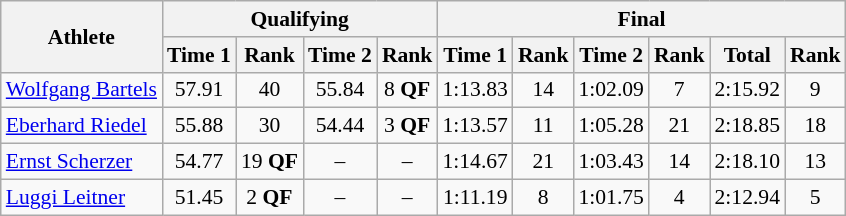<table class="wikitable" style="font-size:90%">
<tr>
<th rowspan="2">Athlete</th>
<th colspan="4">Qualifying</th>
<th colspan="6">Final</th>
</tr>
<tr>
<th>Time 1</th>
<th>Rank</th>
<th>Time 2</th>
<th>Rank</th>
<th>Time 1</th>
<th>Rank</th>
<th>Time 2</th>
<th>Rank</th>
<th>Total</th>
<th>Rank</th>
</tr>
<tr>
<td><a href='#'>Wolfgang Bartels</a></td>
<td align="center">57.91</td>
<td align="center">40</td>
<td align="center">55.84</td>
<td align="center">8 <strong>QF</strong></td>
<td align="center">1:13.83</td>
<td align="center">14</td>
<td align="center">1:02.09</td>
<td align="center">7</td>
<td align="center">2:15.92</td>
<td align="center">9</td>
</tr>
<tr>
<td><a href='#'>Eberhard Riedel</a></td>
<td align="center">55.88</td>
<td align="center">30</td>
<td align="center">54.44</td>
<td align="center">3 <strong>QF</strong></td>
<td align="center">1:13.57</td>
<td align="center">11</td>
<td align="center">1:05.28</td>
<td align="center">21</td>
<td align="center">2:18.85</td>
<td align="center">18</td>
</tr>
<tr>
<td><a href='#'>Ernst Scherzer</a></td>
<td align="center">54.77</td>
<td align="center">19 <strong>QF</strong></td>
<td align="center">–</td>
<td align="center">–</td>
<td align="center">1:14.67</td>
<td align="center">21</td>
<td align="center">1:03.43</td>
<td align="center">14</td>
<td align="center">2:18.10</td>
<td align="center">13</td>
</tr>
<tr>
<td><a href='#'>Luggi Leitner</a></td>
<td align="center">51.45</td>
<td align="center">2 <strong>QF</strong></td>
<td align="center">–</td>
<td align="center">–</td>
<td align="center">1:11.19</td>
<td align="center">8</td>
<td align="center">1:01.75</td>
<td align="center">4</td>
<td align="center">2:12.94</td>
<td align="center">5</td>
</tr>
</table>
